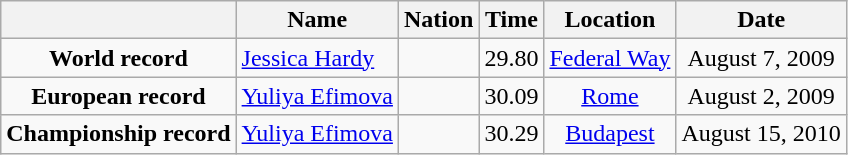<table class=wikitable style=text-align:center>
<tr>
<th></th>
<th>Name</th>
<th>Nation</th>
<th>Time</th>
<th>Location</th>
<th>Date</th>
</tr>
<tr>
<td><strong>World record</strong></td>
<td align=left><a href='#'>Jessica Hardy</a></td>
<td align=left></td>
<td align=left>29.80</td>
<td><a href='#'>Federal Way</a></td>
<td>August 7, 2009</td>
</tr>
<tr>
<td><strong>European record</strong></td>
<td align=left><a href='#'>Yuliya Efimova</a></td>
<td align=left></td>
<td align=left>30.09</td>
<td><a href='#'>Rome</a></td>
<td>August 2, 2009</td>
</tr>
<tr>
<td><strong>Championship record</strong></td>
<td align=left><a href='#'>Yuliya Efimova</a></td>
<td align=left></td>
<td align=left>30.29</td>
<td><a href='#'>Budapest</a></td>
<td>August 15, 2010</td>
</tr>
</table>
